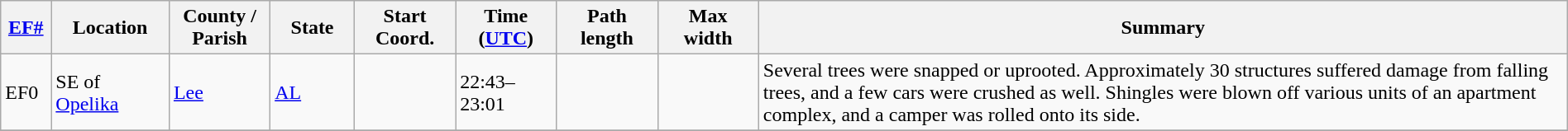<table class="wikitable sortable" style="width:100%;">
<tr>
<th scope="col"  style="width:3%; text-align:center;"><a href='#'>EF#</a></th>
<th scope="col"  style="width:7%; text-align:center;" class="unsortable">Location</th>
<th scope="col"  style="width:6%; text-align:center;" class="unsortable">County / Parish</th>
<th scope="col"  style="width:5%; text-align:center;">State</th>
<th scope="col"  style="width:6%; text-align:center;">Start Coord.</th>
<th scope="col"  style="width:6%; text-align:center;">Time (<a href='#'>UTC</a>)</th>
<th scope="col"  style="width:6%; text-align:center;">Path length</th>
<th scope="col"  style="width:6%; text-align:center;">Max width</th>
<th scope="col" class="unsortable" style="width:48%; text-align:center;">Summary</th>
</tr>
<tr>
<td bgcolor=>EF0</td>
<td>SE of <a href='#'>Opelika</a></td>
<td><a href='#'>Lee</a></td>
<td><a href='#'>AL</a></td>
<td></td>
<td>22:43–23:01</td>
<td></td>
<td></td>
<td>Several trees were snapped or uprooted. Approximately 30 structures suffered damage from falling trees, and a few cars were crushed as well. Shingles were blown off various units of an apartment complex, and a camper was rolled onto its side.</td>
</tr>
<tr>
</tr>
</table>
